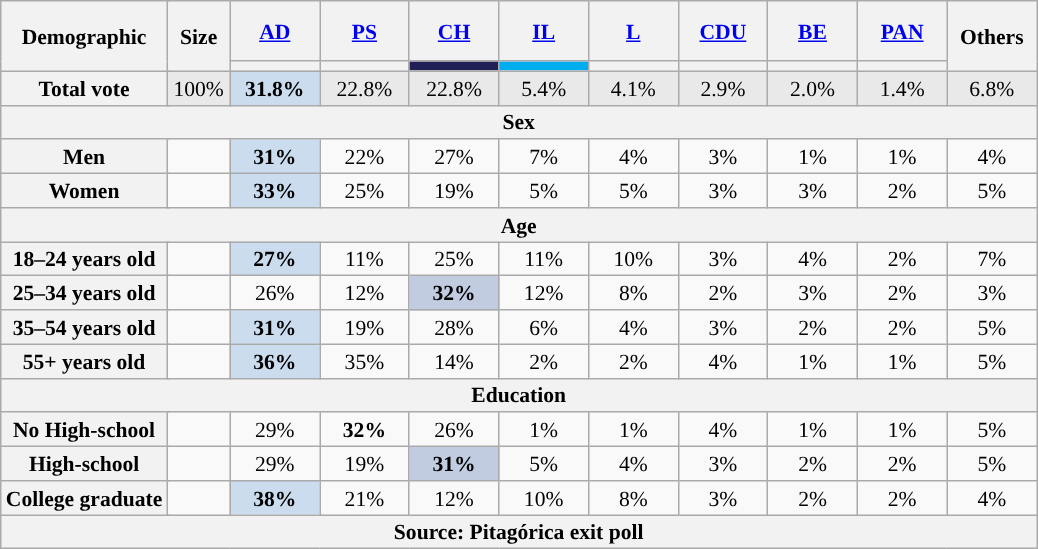<table class="wikitable" style="text-align:center;font-size:90%;line-height:16px;">
<tr style="height:40px;">
<th rowspan="2" colspan="2">Demographic</th>
<th rowspan="2" style="width:35px;">Size</th>
<th style="width:53px;"><a href='#'>AD</a></th>
<th style="width:53px;"><a href='#'>PS</a></th>
<th style="width:53px;"><a href='#'>CH</a></th>
<th style="width:53px;"><a href='#'>IL</a></th>
<th style="width:53px;"><a href='#'>L</a></th>
<th style="width:53px;"><a href='#'>CDU</a></th>
<th style="width:53px;"><a href='#'>BE</a></th>
<th style="width:53px;"><a href='#'>PAN</a></th>
<th rowspan="2" style="width:53px;">Others</th>
</tr>
<tr>
<th style="color:inherit;background:"></th>
<th style="color:inherit;background:"></th>
<th style="color:inherit;background:#202056;"></th>
<th style="color:inherit;background:#00ADEF;"></th>
<th class="sortable" style="background:"></th>
<th style="color:inherit;background:"></th>
<th style="color:inherit;background:"></th>
<th class="sortable" style="background:"></th>
</tr>
<tr style="background:#E9E9E9;">
<th colspan="2">Total vote</th>
<td>100%</td>
<td style="background:#CBDCEF"><strong>31.8%</strong></td>
<td>22.8%</td>
<td>22.8%</td>
<td>5.4%</td>
<td>4.1%</td>
<td>2.9%</td>
<td>2.0%</td>
<td>1.4%</td>
<td>6.8%</td>
</tr>
<tr>
<th colspan="15">Sex</th>
</tr>
<tr>
<th colspan="2">Men</th>
<td></td>
<td style="background:#CBDCEF"><strong>31%</strong></td>
<td>22%</td>
<td>27%</td>
<td>7%</td>
<td>4%</td>
<td>3%</td>
<td>1%</td>
<td>1%</td>
<td>4%</td>
</tr>
<tr>
<th colspan="2">Women</th>
<td></td>
<td style="background:#CBDCEF"><strong>33%</strong></td>
<td>25%</td>
<td>19%</td>
<td>5%</td>
<td>5%</td>
<td>3%</td>
<td>3%</td>
<td>2%</td>
<td>5%</td>
</tr>
<tr>
<th colspan="15">Age</th>
</tr>
<tr>
<th colspan="2">18–24 years old</th>
<td></td>
<td style="background:#CBDCEF"><strong>27%</strong></td>
<td>11%</td>
<td>25%</td>
<td>11%</td>
<td>10%</td>
<td>3%</td>
<td>4%</td>
<td>2%</td>
<td>7%</td>
</tr>
<tr>
<th colspan="2">25–34 years old</th>
<td></td>
<td>26%</td>
<td>12%</td>
<td style="background:#C1CCE1"><strong>32%</strong></td>
<td>12%</td>
<td>8%</td>
<td>2%</td>
<td>3%</td>
<td>2%</td>
<td>3%</td>
</tr>
<tr>
<th colspan="2">35–54 years old</th>
<td></td>
<td style="background:#CBDCEF"><strong>31%</strong></td>
<td>19%</td>
<td>28%</td>
<td>6%</td>
<td>4%</td>
<td>3%</td>
<td>2%</td>
<td>2%</td>
<td>5%</td>
</tr>
<tr>
<th colspan="2">55+ years old</th>
<td></td>
<td style="background:#CBDCEF"><strong>36%</strong></td>
<td>35%</td>
<td>14%</td>
<td>2%</td>
<td>2%</td>
<td>4%</td>
<td>1%</td>
<td>1%</td>
<td>5%</td>
</tr>
<tr>
<th colspan="15">Education</th>
</tr>
<tr>
<th colspan="2">No High-school</th>
<td></td>
<td>29%</td>
<td><strong>32%</strong></td>
<td>26%</td>
<td>1%</td>
<td>1%</td>
<td>4%</td>
<td>1%</td>
<td>1%</td>
<td>5%</td>
</tr>
<tr>
<th colspan="2">High-school</th>
<td></td>
<td>29%</td>
<td>19%</td>
<td style="background:#C1CCE1"><strong>31%</strong></td>
<td>5%</td>
<td>4%</td>
<td>3%</td>
<td>2%</td>
<td>2%</td>
<td>5%</td>
</tr>
<tr>
<th colspan="2">College graduate</th>
<td></td>
<td style="background:#CBDCEF"><strong>38%</strong></td>
<td>21%</td>
<td>12%</td>
<td>10%</td>
<td>8%</td>
<td>3%</td>
<td>2%</td>
<td>2%</td>
<td>4%</td>
</tr>
<tr>
<th colspan="13">Source: Pitagórica exit poll</th>
</tr>
</table>
